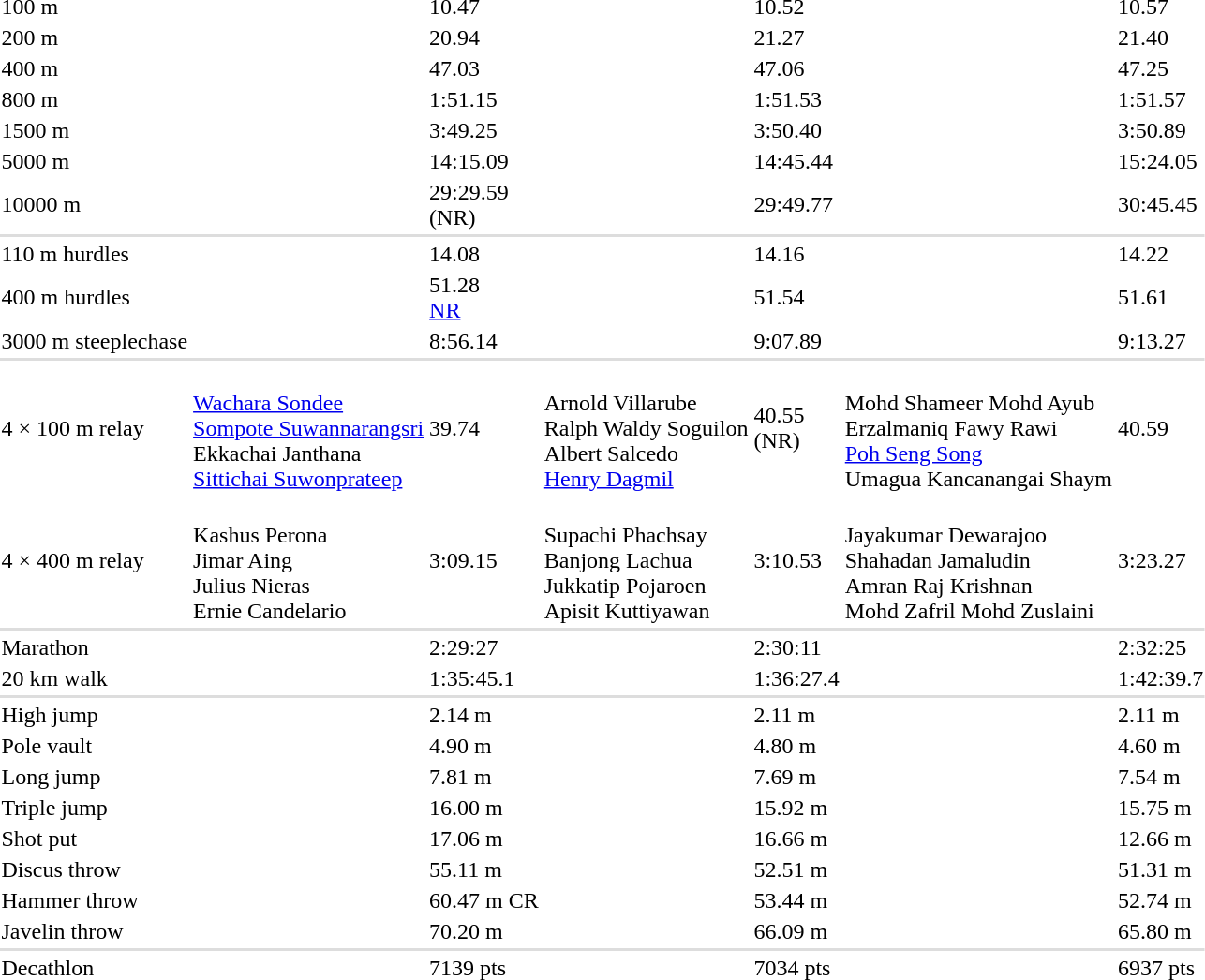<table>
<tr>
<td>100 m</td>
<td></td>
<td>10.47</td>
<td></td>
<td>10.52</td>
<td></td>
<td>10.57</td>
</tr>
<tr>
<td>200 m</td>
<td></td>
<td>20.94</td>
<td></td>
<td>21.27</td>
<td></td>
<td>21.40</td>
</tr>
<tr>
<td>400 m</td>
<td></td>
<td>47.03</td>
<td></td>
<td>47.06</td>
<td></td>
<td>47.25</td>
</tr>
<tr>
<td>800 m</td>
<td></td>
<td>1:51.15</td>
<td></td>
<td>1:51.53</td>
<td></td>
<td>1:51.57</td>
</tr>
<tr>
<td>1500 m</td>
<td></td>
<td>3:49.25</td>
<td></td>
<td>3:50.40</td>
<td></td>
<td>3:50.89</td>
</tr>
<tr>
<td>5000 m</td>
<td></td>
<td>14:15.09</td>
<td></td>
<td>14:45.44</td>
<td></td>
<td>15:24.05</td>
</tr>
<tr>
<td>10000 m</td>
<td></td>
<td>29:29.59<br>(NR)</td>
<td></td>
<td>29:49.77</td>
<td></td>
<td>30:45.45</td>
</tr>
<tr bgcolor=#DDDDDD>
<td colspan=7></td>
</tr>
<tr>
<td>110 m hurdles</td>
<td></td>
<td>14.08</td>
<td></td>
<td>14.16</td>
<td></td>
<td>14.22</td>
</tr>
<tr>
<td>400 m hurdles</td>
<td></td>
<td>51.28<br> <a href='#'>NR</a></td>
<td></td>
<td>51.54</td>
<td></td>
<td>51.61</td>
</tr>
<tr>
<td>3000 m steeplechase</td>
<td></td>
<td>8:56.14</td>
<td></td>
<td>9:07.89</td>
<td></td>
<td>9:13.27</td>
</tr>
<tr bgcolor=#dddddd>
<td colspan=7></td>
</tr>
<tr>
<td>4 × 100 m relay</td>
<td><br><a href='#'>Wachara Sondee</a><br><a href='#'>Sompote Suwannarangsri</a><br>Ekkachai Janthana<br><a href='#'>Sittichai Suwonprateep</a></td>
<td>39.74</td>
<td><br>Arnold Villarube<br>Ralph Waldy Soguilon<br>Albert Salcedo<br><a href='#'>Henry Dagmil</a></td>
<td>40.55<br>(NR)</td>
<td><br>Mohd Shameer Mohd Ayub<br>Erzalmaniq Fawy Rawi<br><a href='#'>Poh Seng Song</a><br>Umagua Kancanangai Shaym</td>
<td>40.59</td>
</tr>
<tr>
<td>4 × 400 m relay</td>
<td><br>Kashus Perona<br>Jimar Aing<br>Julius Nieras<br>Ernie Candelario</td>
<td>3:09.15</td>
<td><br>Supachi Phachsay<br>Banjong Lachua<br>Jukkatip Pojaroen<br>Apisit Kuttiyawan</td>
<td>3:10.53</td>
<td><br>Jayakumar Dewarajoo<br>Shahadan Jamaludin<br>Amran Raj Krishnan<br>Mohd Zafril Mohd Zuslaini</td>
<td>3:23.27</td>
</tr>
<tr bgcolor=#DDDDDD>
<td colspan=7></td>
</tr>
<tr>
<td>Marathon</td>
<td></td>
<td>2:29:27</td>
<td></td>
<td>2:30:11</td>
<td></td>
<td>2:32:25</td>
</tr>
<tr>
<td>20 km walk</td>
<td></td>
<td>1:35:45.1</td>
<td></td>
<td>1:36:27.4</td>
<td></td>
<td>1:42:39.7</td>
</tr>
<tr bgcolor=#DDDDDD>
<td colspan=7></td>
</tr>
<tr>
<td>High jump</td>
<td></td>
<td>2.14 m</td>
<td></td>
<td>2.11 m</td>
<td></td>
<td>2.11 m</td>
</tr>
<tr>
<td>Pole vault</td>
<td></td>
<td>4.90 m</td>
<td></td>
<td>4.80 m</td>
<td></td>
<td>4.60 m</td>
</tr>
<tr>
<td>Long jump</td>
<td></td>
<td>7.81 m</td>
<td></td>
<td>7.69 m</td>
<td></td>
<td>7.54 m</td>
</tr>
<tr>
<td>Triple jump</td>
<td></td>
<td>16.00 m</td>
<td></td>
<td>15.92 m</td>
<td></td>
<td>15.75  m</td>
</tr>
<tr>
<td>Shot put</td>
<td></td>
<td>17.06 m</td>
<td></td>
<td>16.66 m</td>
<td></td>
<td>12.66 m</td>
</tr>
<tr>
<td>Discus throw</td>
<td></td>
<td>55.11 m</td>
<td></td>
<td>52.51 m</td>
<td></td>
<td>51.31 m</td>
</tr>
<tr>
<td>Hammer throw</td>
<td></td>
<td>60.47 m CR</td>
<td></td>
<td>53.44 m</td>
<td></td>
<td>52.74 m</td>
</tr>
<tr>
<td>Javelin throw</td>
<td></td>
<td>70.20 m</td>
<td></td>
<td>66.09 m</td>
<td></td>
<td>65.80 m</td>
</tr>
<tr bgcolor=#DDDDDD>
<td colspan=7></td>
</tr>
<tr>
<td>Decathlon</td>
<td></td>
<td>7139 pts</td>
<td></td>
<td>7034 pts</td>
<td></td>
<td>6937 pts</td>
</tr>
</table>
